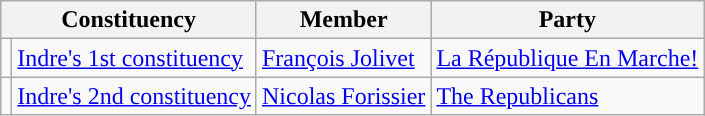<table class="wikitable">
<tr>
<th colspan="2">Constituency</th>
<th>Member</th>
<th>Party</th>
</tr>
<tr>
<td style="background-color: "></td>
<td><a href='#'>Indre's 1st constituency</a></td>
<td><a href='#'>François Jolivet</a></td>
<td><a href='#'>La République En Marche!</a></td>
</tr>
<tr>
<td style="background-color: "></td>
<td><a href='#'>Indre's 2nd constituency</a></td>
<td><a href='#'>Nicolas Forissier</a></td>
<td><a href='#'>The Republicans</a></td>
</tr>
</table>
